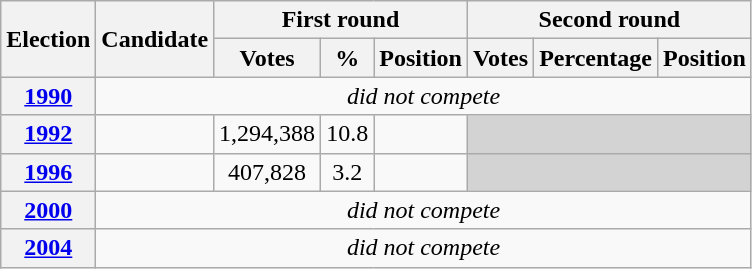<table class=wikitable style=text-align:center>
<tr>
<th rowspan=2>Election</th>
<th rowspan=2>Candidate</th>
<th colspan=3>First round</th>
<th colspan=3>Second round</th>
</tr>
<tr>
<th>Votes</th>
<th>%</th>
<th>Position</th>
<th>Votes</th>
<th>Percentage</th>
<th>Position</th>
</tr>
<tr>
<th><a href='#'>1990</a></th>
<td colspan=7><em>did not compete</em></td>
</tr>
<tr align=center>
<th><a href='#'>1992</a></th>
<td></td>
<td>1,294,388</td>
<td>10.8</td>
<td></td>
<td bgcolor=lightgrey colspan=3></td>
</tr>
<tr align=center>
<th><a href='#'>1996</a></th>
<td></td>
<td>407,828</td>
<td>3.2</td>
<td></td>
<td bgcolor=lightgrey colspan=3></td>
</tr>
<tr align=center>
<th><a href='#'>2000</a></th>
<td colspan=7><em>did not compete</em></td>
</tr>
<tr align=center>
<th><a href='#'>2004</a></th>
<td colspan=7><em>did not compete</em></td>
</tr>
</table>
